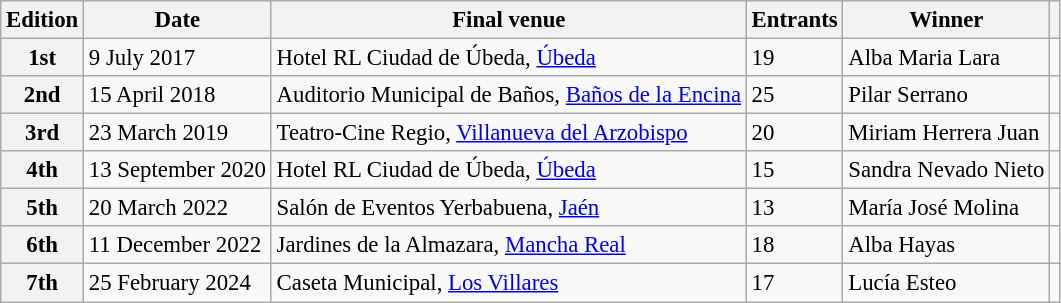<table class="wikitable defaultcenter col2left col3left col5left" style="font-size:95%;">
<tr>
<th>Edition</th>
<th>Date</th>
<th>Final venue</th>
<th>Entrants</th>
<th>Winner</th>
<th></th>
</tr>
<tr>
<th>1st</th>
<td>9 July 2017</td>
<td>Hotel RL Ciudad de Úbeda, <a href='#'>Úbeda</a></td>
<td>19</td>
<td>Alba Maria Lara</td>
<td></td>
</tr>
<tr>
<th>2nd</th>
<td>15 April 2018</td>
<td>Auditorio Municipal de Baños, <a href='#'>Baños de la Encina</a></td>
<td>25</td>
<td>Pilar Serrano</td>
<td></td>
</tr>
<tr>
<th>3rd</th>
<td>23 March 2019</td>
<td>Teatro-Cine Regio, <a href='#'>Villanueva del Arzobispo</a></td>
<td>20</td>
<td>Miriam Herrera Juan</td>
<td></td>
</tr>
<tr>
<th>4th</th>
<td>13 September 2020</td>
<td>Hotel RL Ciudad de Úbeda, <a href='#'>Úbeda</a></td>
<td>15</td>
<td>Sandra Nevado Nieto</td>
<td></td>
</tr>
<tr>
<th>5th</th>
<td>20 March 2022</td>
<td>Salón de Eventos Yerbabuena, <a href='#'>Jaén</a></td>
<td>13</td>
<td>María José Molina</td>
<td></td>
</tr>
<tr>
<th>6th</th>
<td>11 December 2022</td>
<td>Jardines de la Almazara, <a href='#'>Mancha Real</a></td>
<td>18</td>
<td>Alba Hayas</td>
<td></td>
</tr>
<tr>
<th>7th</th>
<td>25 February 2024</td>
<td>Caseta Municipal, <a href='#'>Los Villares</a></td>
<td>17</td>
<td>Lucía Esteo</td>
<td></td>
</tr>
</table>
